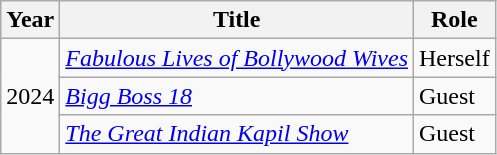<table class="wikitable">
<tr>
<th>Year</th>
<th>Title</th>
<th>Role</th>
</tr>
<tr>
<td rowspan=3>2024</td>
<td><em><a href='#'>Fabulous Lives of Bollywood Wives</a></em></td>
<td>Herself</td>
</tr>
<tr>
<td><em><a href='#'>Bigg Boss 18</a></em></td>
<td>Guest</td>
</tr>
<tr>
<td><em><a href='#'>The Great Indian Kapil Show</a></em></td>
<td>Guest</td>
</tr>
</table>
